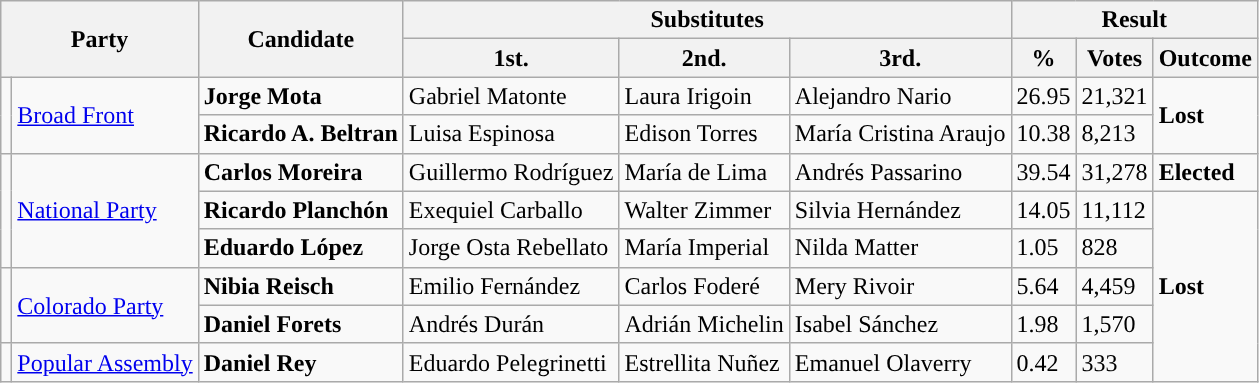<table class="wikitable">
<tr>
<th colspan="2" rowspan="2">Party</th>
<th rowspan="2">Candidate</th>
<th colspan="3">Substitutes</th>
<th colspan="3">Result</th>
</tr>
<tr>
<th>1st.</th>
<th>2nd.</th>
<th>3rd.</th>
<th>%</th>
<th>Votes</th>
<th>Outcome</th>
</tr>
<tr>
<td rowspan="2" style="background:"></td>
<td rowspan="2"><a href='#'>Broad Front</a></td>
<td><strong>Jorge Mota</strong></td>
<td>Gabriel Matonte</td>
<td>Laura Irigoin</td>
<td>Alejandro Nario</td>
<td>26.95</td>
<td>21,321</td>
<td rowspan="2"><strong>Lost</strong> </td>
</tr>
<tr>
<td><strong>Ricardo A. Beltran</strong></td>
<td>Luisa Espinosa</td>
<td>Edison Torres</td>
<td>María Cristina Araujo</td>
<td>10.38</td>
<td>8,213</td>
</tr>
<tr>
<td rowspan="3" style="background:"></td>
<td rowspan="3"><a href='#'>National Party</a></td>
<td><strong>Carlos Moreira</strong></td>
<td>Guillermo Rodríguez</td>
<td>María de Lima</td>
<td>Andrés Passarino</td>
<td>39.54</td>
<td>31,278</td>
<td><strong>Elected</strong> </td>
</tr>
<tr>
<td><strong>Ricardo Planchón</strong></td>
<td>Exequiel Carballo</td>
<td>Walter Zimmer</td>
<td>Silvia Hernández</td>
<td>14.05</td>
<td>11,112</td>
<td rowspan="5"><strong>Lost</strong> </td>
</tr>
<tr>
<td><strong>Eduardo López</strong></td>
<td>Jorge Osta Rebellato</td>
<td>María Imperial</td>
<td>Nilda Matter</td>
<td>1.05</td>
<td>828</td>
</tr>
<tr>
<td rowspan="2" style="background:"></td>
<td rowspan="2"><a href='#'>Colorado Party</a></td>
<td><strong>Nibia Reisch</strong></td>
<td>Emilio Fernández</td>
<td>Carlos Foderé</td>
<td>Mery Rivoir</td>
<td>5.64</td>
<td>4,459</td>
</tr>
<tr>
<td><strong>Daniel Forets</strong></td>
<td>Andrés Durán</td>
<td>Adrián Michelin</td>
<td>Isabel Sánchez</td>
<td>1.98</td>
<td>1,570</td>
</tr>
<tr>
<td style="background:"></td>
<td><a href='#'>Popular Assembly</a></td>
<td><strong>Daniel Rey</strong></td>
<td>Eduardo Pelegrinetti</td>
<td>Estrellita Nuñez</td>
<td>Emanuel Olaverry</td>
<td>0.42</td>
<td>333</td>
</tr>
</table>
